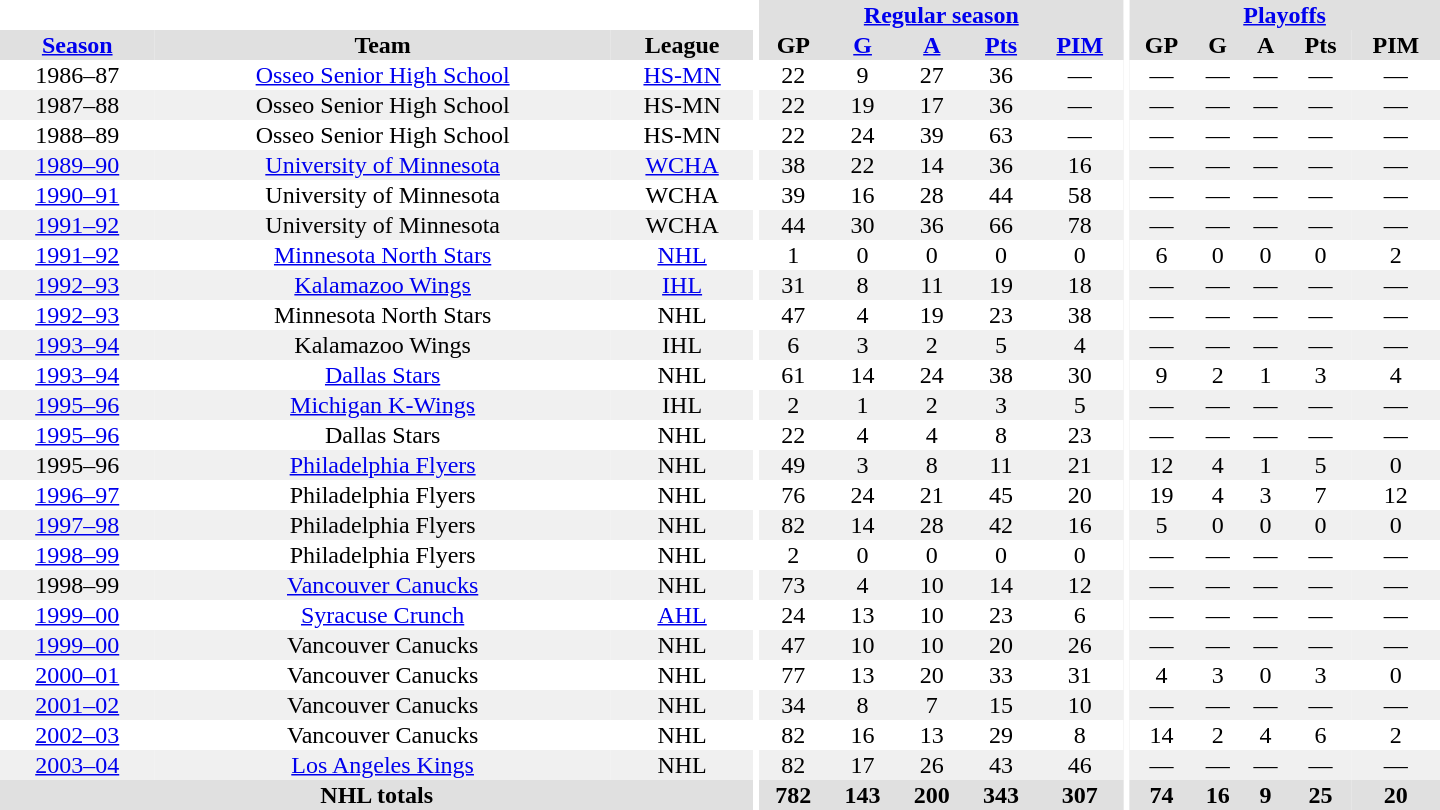<table border="0" cellpadding="1" cellspacing="0" style="text-align:center; width:60em">
<tr bgcolor="#e0e0e0">
<th colspan="3" bgcolor="#ffffff"></th>
<th rowspan="100" bgcolor="#ffffff"></th>
<th colspan="5"><a href='#'>Regular season</a></th>
<th rowspan="100" bgcolor="#ffffff"></th>
<th colspan="5"><a href='#'>Playoffs</a></th>
</tr>
<tr bgcolor="#e0e0e0">
<th><a href='#'>Season</a></th>
<th>Team</th>
<th>League</th>
<th>GP</th>
<th><a href='#'>G</a></th>
<th><a href='#'>A</a></th>
<th><a href='#'>Pts</a></th>
<th><a href='#'>PIM</a></th>
<th>GP</th>
<th>G</th>
<th>A</th>
<th>Pts</th>
<th>PIM</th>
</tr>
<tr>
<td>1986–87</td>
<td><a href='#'>Osseo Senior High School</a></td>
<td><a href='#'>HS-MN</a></td>
<td>22</td>
<td>9</td>
<td>27</td>
<td>36</td>
<td>—</td>
<td>—</td>
<td>—</td>
<td>—</td>
<td>—</td>
<td>—</td>
</tr>
<tr bgcolor="#f0f0f0">
<td>1987–88</td>
<td>Osseo Senior High School</td>
<td>HS-MN</td>
<td>22</td>
<td>19</td>
<td>17</td>
<td>36</td>
<td>—</td>
<td>—</td>
<td>—</td>
<td>—</td>
<td>—</td>
<td>—</td>
</tr>
<tr>
<td>1988–89</td>
<td>Osseo Senior High School</td>
<td>HS-MN</td>
<td>22</td>
<td>24</td>
<td>39</td>
<td>63</td>
<td>—</td>
<td>—</td>
<td>—</td>
<td>—</td>
<td>—</td>
<td>—</td>
</tr>
<tr bgcolor="#f0f0f0">
<td><a href='#'>1989–90</a></td>
<td><a href='#'>University of Minnesota</a></td>
<td><a href='#'>WCHA</a></td>
<td>38</td>
<td>22</td>
<td>14</td>
<td>36</td>
<td>16</td>
<td>—</td>
<td>—</td>
<td>—</td>
<td>—</td>
<td>—</td>
</tr>
<tr>
<td><a href='#'>1990–91</a></td>
<td>University of Minnesota</td>
<td>WCHA</td>
<td>39</td>
<td>16</td>
<td>28</td>
<td>44</td>
<td>58</td>
<td>—</td>
<td>—</td>
<td>—</td>
<td>—</td>
<td>—</td>
</tr>
<tr bgcolor="#f0f0f0">
<td><a href='#'>1991–92</a></td>
<td>University of Minnesota</td>
<td>WCHA</td>
<td>44</td>
<td>30</td>
<td>36</td>
<td>66</td>
<td>78</td>
<td>—</td>
<td>—</td>
<td>—</td>
<td>—</td>
<td>—</td>
</tr>
<tr>
<td><a href='#'>1991–92</a></td>
<td><a href='#'>Minnesota North Stars</a></td>
<td><a href='#'>NHL</a></td>
<td>1</td>
<td>0</td>
<td>0</td>
<td>0</td>
<td>0</td>
<td>6</td>
<td>0</td>
<td>0</td>
<td>0</td>
<td>2</td>
</tr>
<tr bgcolor="#f0f0f0">
<td><a href='#'>1992–93</a></td>
<td><a href='#'>Kalamazoo Wings</a></td>
<td><a href='#'>IHL</a></td>
<td>31</td>
<td>8</td>
<td>11</td>
<td>19</td>
<td>18</td>
<td>—</td>
<td>—</td>
<td>—</td>
<td>—</td>
<td>—</td>
</tr>
<tr>
<td><a href='#'>1992–93</a></td>
<td>Minnesota North Stars</td>
<td>NHL</td>
<td>47</td>
<td>4</td>
<td>19</td>
<td>23</td>
<td>38</td>
<td>—</td>
<td>—</td>
<td>—</td>
<td>—</td>
<td>—</td>
</tr>
<tr bgcolor="#f0f0f0">
<td><a href='#'>1993–94</a></td>
<td>Kalamazoo Wings</td>
<td>IHL</td>
<td>6</td>
<td>3</td>
<td>2</td>
<td>5</td>
<td>4</td>
<td>—</td>
<td>—</td>
<td>—</td>
<td>—</td>
<td>—</td>
</tr>
<tr>
<td><a href='#'>1993–94</a></td>
<td><a href='#'>Dallas Stars</a></td>
<td>NHL</td>
<td>61</td>
<td>14</td>
<td>24</td>
<td>38</td>
<td>30</td>
<td>9</td>
<td>2</td>
<td>1</td>
<td>3</td>
<td>4</td>
</tr>
<tr bgcolor="#f0f0f0">
<td><a href='#'>1995–96</a></td>
<td><a href='#'>Michigan K-Wings</a></td>
<td>IHL</td>
<td>2</td>
<td>1</td>
<td>2</td>
<td>3</td>
<td>5</td>
<td>—</td>
<td>—</td>
<td>—</td>
<td>—</td>
<td>—</td>
</tr>
<tr>
<td><a href='#'>1995–96</a></td>
<td>Dallas Stars</td>
<td>NHL</td>
<td>22</td>
<td>4</td>
<td>4</td>
<td>8</td>
<td>23</td>
<td>—</td>
<td>—</td>
<td>—</td>
<td>—</td>
<td>—</td>
</tr>
<tr bgcolor="#f0f0f0">
<td>1995–96</td>
<td><a href='#'>Philadelphia Flyers</a></td>
<td>NHL</td>
<td>49</td>
<td>3</td>
<td>8</td>
<td>11</td>
<td>21</td>
<td>12</td>
<td>4</td>
<td>1</td>
<td>5</td>
<td>0</td>
</tr>
<tr>
<td><a href='#'>1996–97</a></td>
<td>Philadelphia Flyers</td>
<td>NHL</td>
<td>76</td>
<td>24</td>
<td>21</td>
<td>45</td>
<td>20</td>
<td>19</td>
<td>4</td>
<td>3</td>
<td>7</td>
<td>12</td>
</tr>
<tr bgcolor="#f0f0f0">
<td><a href='#'>1997–98</a></td>
<td>Philadelphia Flyers</td>
<td>NHL</td>
<td>82</td>
<td>14</td>
<td>28</td>
<td>42</td>
<td>16</td>
<td>5</td>
<td>0</td>
<td>0</td>
<td>0</td>
<td>0</td>
</tr>
<tr>
<td><a href='#'>1998–99</a></td>
<td>Philadelphia Flyers</td>
<td>NHL</td>
<td>2</td>
<td>0</td>
<td>0</td>
<td>0</td>
<td>0</td>
<td>—</td>
<td>—</td>
<td>—</td>
<td>—</td>
<td>—</td>
</tr>
<tr bgcolor="#f0f0f0">
<td>1998–99</td>
<td><a href='#'>Vancouver Canucks</a></td>
<td>NHL</td>
<td>73</td>
<td>4</td>
<td>10</td>
<td>14</td>
<td>12</td>
<td>—</td>
<td>—</td>
<td>—</td>
<td>—</td>
<td>—</td>
</tr>
<tr>
<td><a href='#'>1999–00</a></td>
<td><a href='#'>Syracuse Crunch</a></td>
<td><a href='#'>AHL</a></td>
<td>24</td>
<td>13</td>
<td>10</td>
<td>23</td>
<td>6</td>
<td>—</td>
<td>—</td>
<td>—</td>
<td>—</td>
<td>—</td>
</tr>
<tr bgcolor="#f0f0f0">
<td><a href='#'>1999–00</a></td>
<td>Vancouver Canucks</td>
<td>NHL</td>
<td>47</td>
<td>10</td>
<td>10</td>
<td>20</td>
<td>26</td>
<td>—</td>
<td>—</td>
<td>—</td>
<td>—</td>
<td>—</td>
</tr>
<tr>
<td><a href='#'>2000–01</a></td>
<td>Vancouver Canucks</td>
<td>NHL</td>
<td>77</td>
<td>13</td>
<td>20</td>
<td>33</td>
<td>31</td>
<td>4</td>
<td>3</td>
<td>0</td>
<td>3</td>
<td>0</td>
</tr>
<tr bgcolor="#f0f0f0">
<td><a href='#'>2001–02</a></td>
<td>Vancouver Canucks</td>
<td>NHL</td>
<td>34</td>
<td>8</td>
<td>7</td>
<td>15</td>
<td>10</td>
<td>—</td>
<td>—</td>
<td>—</td>
<td>—</td>
<td>—</td>
</tr>
<tr>
<td><a href='#'>2002–03</a></td>
<td>Vancouver Canucks</td>
<td>NHL</td>
<td>82</td>
<td>16</td>
<td>13</td>
<td>29</td>
<td>8</td>
<td>14</td>
<td>2</td>
<td>4</td>
<td>6</td>
<td>2</td>
</tr>
<tr bgcolor="#f0f0f0">
<td><a href='#'>2003–04</a></td>
<td><a href='#'>Los Angeles Kings</a></td>
<td>NHL</td>
<td>82</td>
<td>17</td>
<td>26</td>
<td>43</td>
<td>46</td>
<td>—</td>
<td>—</td>
<td>—</td>
<td>—</td>
<td>—</td>
</tr>
<tr bgcolor="#e0e0e0">
<th colspan="3">NHL totals</th>
<th>782</th>
<th>143</th>
<th>200</th>
<th>343</th>
<th>307</th>
<th>74</th>
<th>16</th>
<th>9</th>
<th>25</th>
<th>20</th>
</tr>
</table>
